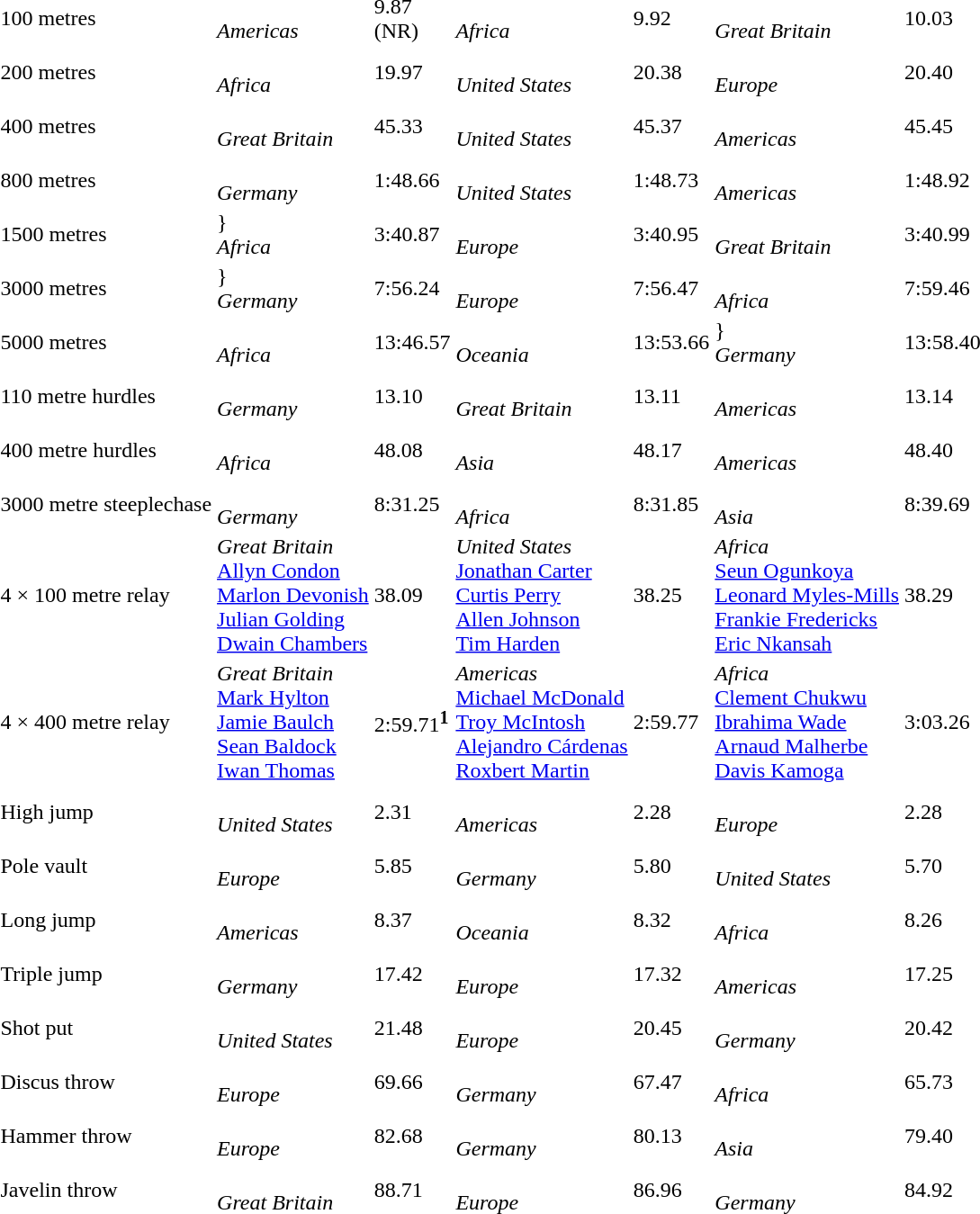<table>
<tr>
<td>100 metres</td>
<td> <br><em>Americas</em></td>
<td>9.87<br>(NR)</td>
<td>  <br><em>Africa</em></td>
<td>9.92</td>
<td>  <br><em>Great Britain</em></td>
<td>10.03</td>
</tr>
<tr>
<td>200 metres</td>
<td> <br><em>Africa</em></td>
<td>19.97</td>
<td> <br><em>United States</em></td>
<td>20.38</td>
<td>  <br><em>Europe</em></td>
<td>20.40</td>
</tr>
<tr>
<td>400 metres</td>
<td> <br><em>Great Britain</em></td>
<td>45.33</td>
<td> <br><em>United States</em></td>
<td>45.37</td>
<td>  <br><em>Americas</em></td>
<td>45.45</td>
</tr>
<tr>
<td>800 metres</td>
<td> <br><em>Germany</em></td>
<td>1:48.66</td>
<td> <br><em>United States</em></td>
<td>1:48.73</td>
<td>  <br><em>Americas</em></td>
<td>1:48.92</td>
</tr>
<tr>
<td>1500 metres</td>
<td>} <br><em>Africa</em></td>
<td>3:40.87</td>
<td>  <br><em>Europe</em></td>
<td>3:40.95</td>
<td> <br><em>Great Britain</em></td>
<td>3:40.99</td>
</tr>
<tr>
<td>3000 metres</td>
<td>} <br><em>Germany</em></td>
<td>7:56.24</td>
<td>  <br><em>Europe</em></td>
<td>7:56.47</td>
<td> <br><em>Africa</em></td>
<td>7:59.46</td>
</tr>
<tr>
<td>5000 metres</td>
<td> <br><em>Africa</em></td>
<td>13:46.57</td>
<td>   <br><em>Oceania</em></td>
<td>13:53.66</td>
<td>} <br><em>Germany</em></td>
<td>13:58.40</td>
</tr>
<tr>
<td>110 metre hurdles</td>
<td>  <br><em>Germany</em></td>
<td>13.10</td>
<td>  <br><em>Great Britain</em></td>
<td>13.11</td>
<td>  <br><em>Americas</em></td>
<td>13.14</td>
</tr>
<tr>
<td>400 metre hurdles</td>
<td> <br><em>Africa</em></td>
<td>48.08</td>
<td>  <br><em>Asia</em></td>
<td>48.17</td>
<td>  <br><em>Americas</em></td>
<td>48.40</td>
</tr>
<tr>
<td>3000 metre steeplechase</td>
<td> <br><em>Germany</em></td>
<td>8:31.25</td>
<td>   <br><em>Africa</em></td>
<td>8:31.85</td>
<td>  <br><em>Asia</em></td>
<td>8:39.69</td>
</tr>
<tr>
<td>4 × 100 metre relay</td>
<td valign=top><em>Great Britain</em><br><a href='#'>Allyn Condon</a><br><a href='#'>Marlon Devonish</a><br><a href='#'>Julian Golding</a><br><a href='#'>Dwain Chambers</a></td>
<td>38.09</td>
<td valign=top><em>United States</em><br><a href='#'>Jonathan Carter</a><br><a href='#'>Curtis Perry</a><br><a href='#'>Allen Johnson</a><br><a href='#'>Tim Harden</a></td>
<td>38.25</td>
<td valign=top><em>Africa</em><br><a href='#'>Seun Ogunkoya</a><br><a href='#'>Leonard Myles-Mills</a><br><a href='#'>Frankie Fredericks</a><br><a href='#'>Eric Nkansah</a></td>
<td>38.29</td>
</tr>
<tr>
<td>4 × 400 metre relay</td>
<td valign=top><em>Great Britain</em><br><a href='#'>Mark Hylton</a><br><a href='#'>Jamie Baulch</a><br><a href='#'>Sean Baldock</a><br><a href='#'>Iwan Thomas</a></td>
<td>2:59.71<sup><strong>1</strong></sup></td>
<td valign=top><em>Americas</em><br><a href='#'>Michael McDonald</a><br><a href='#'>Troy McIntosh</a><br><a href='#'>Alejandro Cárdenas</a><br><a href='#'>Roxbert Martin</a></td>
<td>2:59.77</td>
<td valign=top><em>Africa</em><br><a href='#'>Clement Chukwu</a><br><a href='#'>Ibrahima Wade</a><br><a href='#'>Arnaud Malherbe</a><br><a href='#'>Davis Kamoga</a></td>
<td>3:03.26</td>
</tr>
<tr>
<td>High jump</td>
<td>  <br><em>United States</em></td>
<td>2.31</td>
<td>  <br><em>Americas</em></td>
<td>2.28</td>
<td>  <br><em>Europe</em></td>
<td>2.28</td>
</tr>
<tr>
<td>Pole vault</td>
<td>  <br><em>Europe</em></td>
<td>5.85</td>
<td>  <br><em>Germany</em></td>
<td>5.80</td>
<td>  <br><em>United States</em></td>
<td>5.70</td>
</tr>
<tr>
<td>Long jump</td>
<td> <br><em>Americas</em></td>
<td>8.37</td>
<td>   <br><em>Oceania</em></td>
<td>8.32</td>
<td>  <br><em>Africa</em></td>
<td>8.26</td>
</tr>
<tr>
<td>Triple jump</td>
<td>  <br><em>Germany</em></td>
<td>17.42</td>
<td>   <br><em>Europe</em></td>
<td>17.32</td>
<td>  <br><em>Americas</em></td>
<td>17.25</td>
</tr>
<tr>
<td>Shot put</td>
<td>  <br><em>United States</em></td>
<td>21.48</td>
<td>   <br><em>Europe</em></td>
<td>20.45</td>
<td>  <br><em>Germany</em></td>
<td>20.42</td>
</tr>
<tr>
<td>Discus throw</td>
<td>  <br><em>Europe</em></td>
<td>69.66</td>
<td>  <br><em>Germany</em></td>
<td>67.47</td>
<td>  <br><em>Africa</em></td>
<td>65.73</td>
</tr>
<tr>
<td>Hammer throw</td>
<td> <br><em>Europe</em></td>
<td>82.68</td>
<td>  <br><em>Germany</em></td>
<td>80.13</td>
<td>  <br><em>Asia</em></td>
<td>79.40</td>
</tr>
<tr>
<td>Javelin throw</td>
<td> <br><em>Great Britain</em></td>
<td>88.71</td>
<td>   <br><em>Europe</em></td>
<td>86.96</td>
<td>  <br><em>Germany</em></td>
<td>84.92</td>
</tr>
</table>
